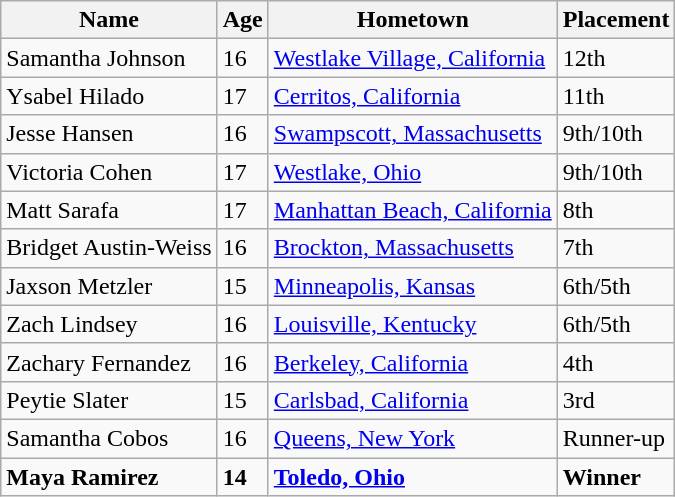<table class="wikitable">
<tr>
<th>Name</th>
<th>Age</th>
<th>Hometown</th>
<th>Placement</th>
</tr>
<tr>
<td>Samantha Johnson</td>
<td>16</td>
<td><a href='#'>Westlake Village, California</a></td>
<td>12th</td>
</tr>
<tr>
<td>Ysabel Hilado</td>
<td>17</td>
<td><a href='#'>Cerritos, California</a></td>
<td>11th</td>
</tr>
<tr>
<td>Jesse Hansen</td>
<td>16</td>
<td><a href='#'>Swampscott, Massachusetts</a></td>
<td>9th/10th</td>
</tr>
<tr>
<td>Victoria Cohen</td>
<td>17</td>
<td><a href='#'>Westlake, Ohio</a></td>
<td>9th/10th</td>
</tr>
<tr>
<td>Matt Sarafa</td>
<td>17</td>
<td><a href='#'>Manhattan Beach, California</a></td>
<td>8th</td>
</tr>
<tr>
<td>Bridget Austin-Weiss</td>
<td>16</td>
<td><a href='#'>Brockton, Massachusetts</a></td>
<td>7th</td>
</tr>
<tr>
<td>Jaxson Metzler</td>
<td>15</td>
<td><a href='#'>Minneapolis, Kansas</a></td>
<td>6th/5th</td>
</tr>
<tr>
<td>Zach Lindsey</td>
<td>16</td>
<td><a href='#'>Louisville, Kentucky</a></td>
<td>6th/5th</td>
</tr>
<tr>
<td>Zachary Fernandez</td>
<td>16</td>
<td><a href='#'>Berkeley, California</a></td>
<td>4th</td>
</tr>
<tr>
<td>Peytie Slater</td>
<td>15</td>
<td><a href='#'>Carlsbad, California</a></td>
<td>3rd</td>
</tr>
<tr>
<td>Samantha Cobos</td>
<td>16</td>
<td><a href='#'>Queens, New York</a></td>
<td>Runner-up</td>
</tr>
<tr>
<td><strong>Maya Ramirez</strong></td>
<td><strong>14</strong></td>
<td><strong><a href='#'>Toledo, Ohio</a></strong></td>
<td><strong>Winner</strong></td>
</tr>
</table>
